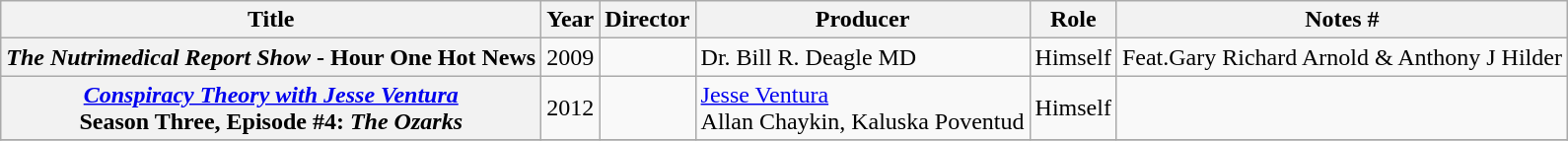<table class="wikitable plainrowheaders sortable">
<tr>
<th scope="col">Title</th>
<th scope="col">Year</th>
<th scope="col">Director</th>
<th scope="col">Producer</th>
<th scope="col">Role</th>
<th scope="col" class="unsortable">Notes #</th>
</tr>
<tr>
<th scope="row"><em>The Nutrimedical Report Show</em> - Hour One Hot News</th>
<td>2009</td>
<td></td>
<td>Dr. Bill R. Deagle MD</td>
<td>Himself</td>
<td>Feat.Gary Richard Arnold & Anthony J Hilder</td>
</tr>
<tr>
<th scope="row"><em><a href='#'>Conspiracy Theory with Jesse Ventura</a></em><br>Season Three, Episode #4: <em>The Ozarks</em></th>
<td>2012</td>
<td></td>
<td><a href='#'>Jesse Ventura</a><br>Allan Chaykin, Kaluska Poventud</td>
<td>Himself</td>
<td></td>
</tr>
<tr>
</tr>
</table>
